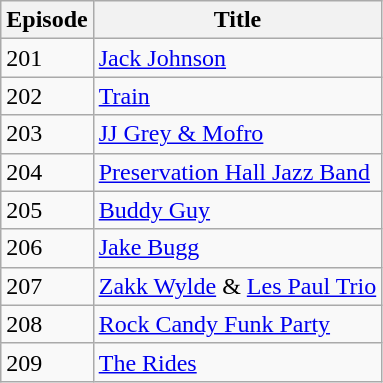<table class = "wikitable">
<tr>
<th>Episode</th>
<th>Title</th>
</tr>
<tr>
<td>201</td>
<td><a href='#'>Jack Johnson</a></td>
</tr>
<tr>
<td>202</td>
<td><a href='#'>Train</a></td>
</tr>
<tr>
<td>203</td>
<td><a href='#'>JJ Grey & Mofro</a></td>
</tr>
<tr>
<td>204</td>
<td><a href='#'>Preservation Hall Jazz Band</a></td>
</tr>
<tr>
<td>205</td>
<td><a href='#'>Buddy Guy</a></td>
</tr>
<tr>
<td>206</td>
<td><a href='#'>Jake Bugg</a></td>
</tr>
<tr>
<td>207</td>
<td><a href='#'>Zakk Wylde</a> & <a href='#'>Les Paul Trio</a></td>
</tr>
<tr>
<td>208</td>
<td><a href='#'>Rock Candy Funk Party</a></td>
</tr>
<tr>
<td>209</td>
<td><a href='#'>The Rides</a></td>
</tr>
</table>
